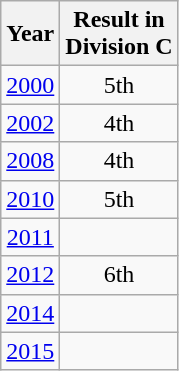<table class="wikitable" style="text-align:center">
<tr>
<th>Year</th>
<th>Result in<br>Division C</th>
</tr>
<tr>
<td><a href='#'>2000</a></td>
<td>5th</td>
</tr>
<tr>
<td><a href='#'>2002</a></td>
<td>4th</td>
</tr>
<tr>
<td><a href='#'>2008</a></td>
<td>4th</td>
</tr>
<tr>
<td><a href='#'>2010</a></td>
<td>5th</td>
</tr>
<tr>
<td><a href='#'>2011</a></td>
<td></td>
</tr>
<tr>
<td><a href='#'>2012</a></td>
<td>6th</td>
</tr>
<tr>
<td><a href='#'>2014</a></td>
<td></td>
</tr>
<tr>
<td><a href='#'>2015</a></td>
<td></td>
</tr>
</table>
